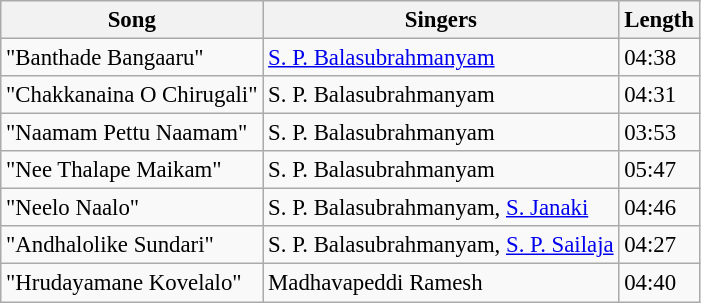<table class="wikitable" style="font-size:95%;">
<tr>
<th>Song</th>
<th>Singers</th>
<th>Length</th>
</tr>
<tr>
<td>"Banthade Bangaaru"</td>
<td><a href='#'>S. P. Balasubrahmanyam</a></td>
<td>04:38</td>
</tr>
<tr>
<td>"Chakkanaina O Chirugali"</td>
<td>S. P. Balasubrahmanyam</td>
<td>04:31</td>
</tr>
<tr>
<td>"Naamam Pettu Naamam"</td>
<td>S. P. Balasubrahmanyam</td>
<td>03:53</td>
</tr>
<tr>
<td>"Nee Thalape Maikam"</td>
<td>S. P. Balasubrahmanyam</td>
<td>05:47</td>
</tr>
<tr>
<td>"Neelo Naalo"</td>
<td>S. P. Balasubrahmanyam, <a href='#'>S. Janaki</a></td>
<td>04:46</td>
</tr>
<tr>
<td>"Andhalolike Sundari"</td>
<td>S. P. Balasubrahmanyam, <a href='#'>S. P. Sailaja</a></td>
<td>04:27</td>
</tr>
<tr>
<td>"Hrudayamane Kovelalo"</td>
<td>Madhavapeddi Ramesh</td>
<td>04:40</td>
</tr>
</table>
